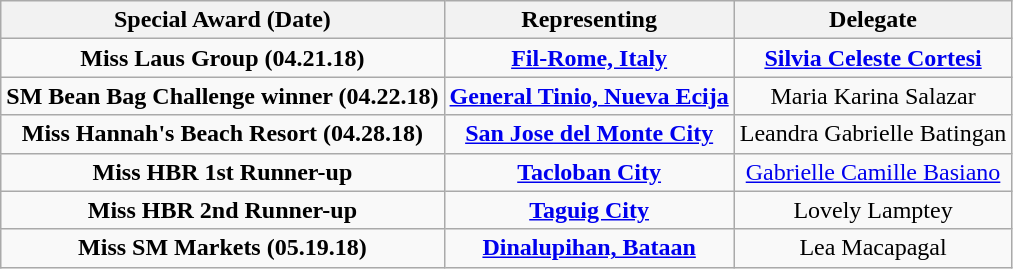<table class="wikitable" style="text-align: center;">
<tr>
<th>Special Award (Date)</th>
<th>Representing</th>
<th>Delegate</th>
</tr>
<tr>
<td><strong>Miss Laus Group  (04.21.18)</strong></td>
<td><strong><a href='#'>Fil-Rome, Italy</a></strong></td>
<td><strong><a href='#'>Silvia Celeste Cortesi</a></strong></td>
</tr>
<tr>
<td><strong>SM Bean Bag Challenge winner  (04.22.18)</strong></td>
<td><strong><a href='#'>General Tinio, Nueva Ecija</a></strong></td>
<td>Maria Karina Salazar</td>
</tr>
<tr>
<td><strong>Miss Hannah's Beach Resort  (04.28.18)</strong></td>
<td><strong><a href='#'>San Jose del Monte City</a></strong></td>
<td>Leandra Gabrielle Batingan</td>
</tr>
<tr>
<td><strong>Miss HBR 1st Runner-up</strong></td>
<td><strong><a href='#'>Tacloban City</a></strong></td>
<td><a href='#'>Gabrielle Camille Basiano</a></td>
</tr>
<tr>
<td><strong>Miss HBR 2nd Runner-up</strong></td>
<td><strong><a href='#'>Taguig City</a></strong></td>
<td>Lovely Lamptey</td>
</tr>
<tr>
<td><strong>Miss SM Markets  (05.19.18)</strong></td>
<td><strong><a href='#'>Dinalupihan, Bataan</a></strong></td>
<td>Lea Macapagal</td>
</tr>
</table>
